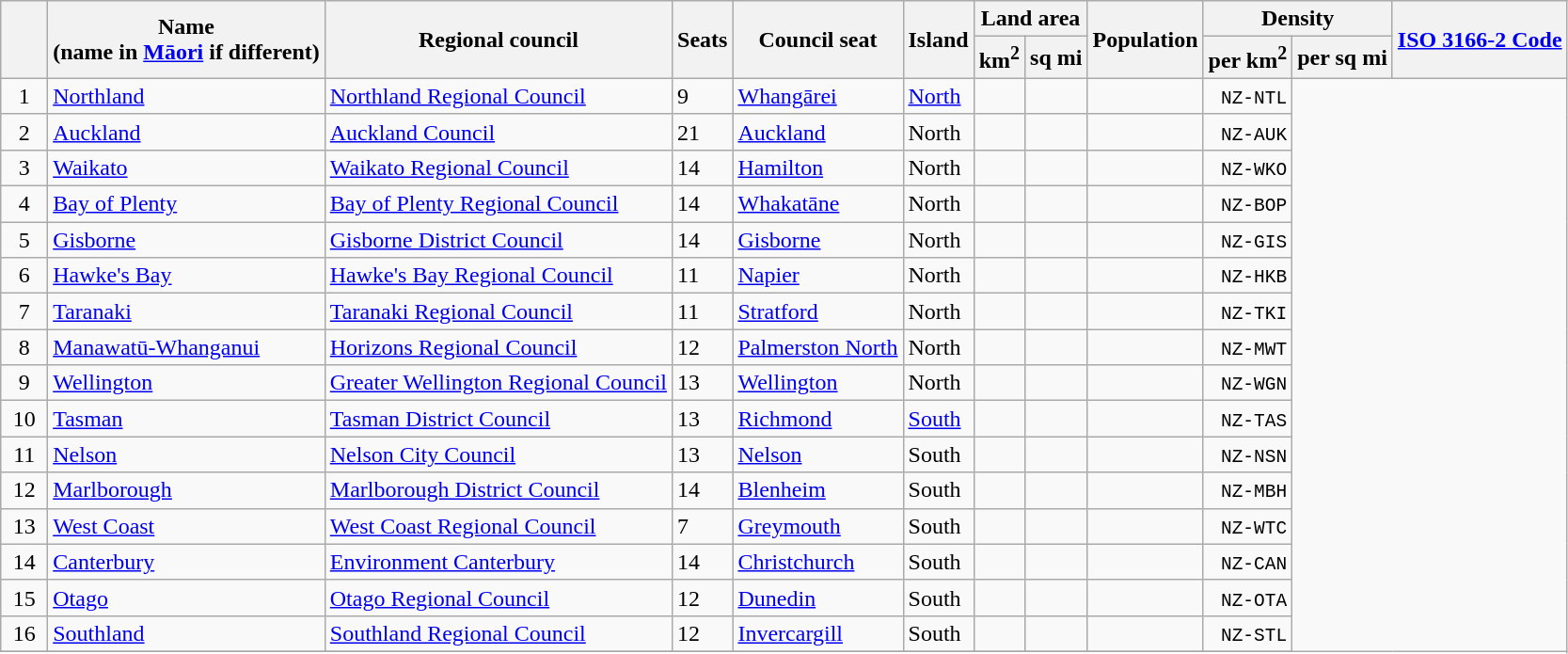<table class="wikitable sortable plainrowheaders" style="text-align: left;">
<tr>
<th rowspan=2 bgcolor="#efefef" width="3%"></th>
<th rowspan=2 align="left" bgcolor="#f2f2f4">Name<br>(name in <a href='#'>Māori</a> if different)</th>
<th rowspan=2 align="left" bgcolor="#f2f2f4">Regional council</th>
<th rowspan=2 align="left" bgcolor="#f2f2f4">Seats</th>
<th rowspan=2 align="left" bgcolor="#f2f2f4">Council seat</th>
<th rowspan=2 align="left" bgcolor="#f2f2f4">Island</th>
<th colspan=2 align="right" bgcolor="#f2f2f4">Land area</th>
<th rowspan=2 align="right" bgcolor="#f2f2f4">Population</th>
<th colspan=2 align="right">Density</th>
<th rowspan=2 align="right" bgcolor="#f2f2f4"><a href='#'>ISO 3166-2 Code</a></th>
</tr>
<tr>
<th align="right">km<sup>2</sup></th>
<th align="right">sq mi</th>
<th align="right">per km<sup>2</sup></th>
<th align="right">per sq mi</th>
</tr>
<tr>
<td align="center">1</td>
<td><a href='#'>Northland</a><br></td>
<td><a href='#'>Northland Regional Council</a></td>
<td>9</td>
<td><a href='#'>Whangārei</a></td>
<td><a href='#'>North</a></td>
<td></td>
<td align="right"></td>
<td></td>
<td align="right"><code>NZ-NTL</code></td>
</tr>
<tr>
<td align="center">2</td>
<td><a href='#'>Auckland</a><br></td>
<td><a href='#'>Auckland Council</a></td>
<td>21</td>
<td><a href='#'>Auckland</a></td>
<td>North</td>
<td></td>
<td align="right"></td>
<td></td>
<td align="right"><code>NZ-AUK</code></td>
</tr>
<tr>
<td align="center">3</td>
<td><a href='#'>Waikato</a></td>
<td><a href='#'>Waikato Regional Council</a></td>
<td>14</td>
<td><a href='#'>Hamilton</a></td>
<td>North</td>
<td></td>
<td align="right"></td>
<td></td>
<td align="right"><code>NZ-WKO</code></td>
</tr>
<tr>
<td align="center">4</td>
<td><a href='#'>Bay of Plenty</a><br></td>
<td><a href='#'>Bay of Plenty Regional Council</a></td>
<td>14</td>
<td><a href='#'>Whakatāne</a></td>
<td>North</td>
<td></td>
<td align="right"></td>
<td></td>
<td align="right"><code>NZ-BOP</code></td>
</tr>
<tr>
<td align="center">5</td>
<td><a href='#'>Gisborne</a><br></td>
<td><a href='#'>Gisborne District Council</a></td>
<td>14</td>
<td><a href='#'>Gisborne</a></td>
<td>North</td>
<td></td>
<td align="right"></td>
<td></td>
<td align="right"><code>NZ-GIS</code></td>
</tr>
<tr>
<td align="center">6</td>
<td><a href='#'>Hawke's Bay</a><br></td>
<td><a href='#'>Hawke's Bay Regional Council</a></td>
<td>11</td>
<td><a href='#'>Napier</a></td>
<td>North</td>
<td></td>
<td align="right"></td>
<td></td>
<td align="right"><code>NZ-HKB</code></td>
</tr>
<tr>
<td align="center">7</td>
<td><a href='#'>Taranaki</a></td>
<td><a href='#'>Taranaki Regional Council</a></td>
<td>11</td>
<td><a href='#'>Stratford</a></td>
<td>North</td>
<td></td>
<td align="right"></td>
<td></td>
<td align="right"><code>NZ-TKI</code></td>
</tr>
<tr>
<td align="center">8</td>
<td><a href='#'>Manawatū-Whanganui</a></td>
<td><a href='#'>Horizons Regional Council</a></td>
<td>12</td>
<td><a href='#'>Palmerston North</a></td>
<td>North</td>
<td></td>
<td align="right"></td>
<td></td>
<td align="right"><code>NZ-MWT</code></td>
</tr>
<tr>
<td align="center">9</td>
<td><a href='#'>Wellington</a><br></td>
<td><a href='#'>Greater Wellington Regional Council</a></td>
<td>13</td>
<td><a href='#'>Wellington</a></td>
<td>North</td>
<td></td>
<td align="right"></td>
<td></td>
<td align="right"><code>NZ-WGN</code></td>
</tr>
<tr>
<td align="center">10</td>
<td><a href='#'>Tasman</a><br></td>
<td><a href='#'>Tasman District Council</a></td>
<td>13</td>
<td><a href='#'>Richmond</a></td>
<td><a href='#'>South</a></td>
<td></td>
<td align="right"></td>
<td></td>
<td align="right"><code>NZ-TAS</code></td>
</tr>
<tr>
<td align="center">11</td>
<td><a href='#'>Nelson</a><br></td>
<td><a href='#'>Nelson City Council</a></td>
<td>13</td>
<td><a href='#'>Nelson</a></td>
<td>South</td>
<td></td>
<td align="right"></td>
<td></td>
<td align="right"><code>NZ-NSN</code></td>
</tr>
<tr>
<td align="center">12</td>
<td><a href='#'>Marlborough</a><br></td>
<td><a href='#'>Marlborough District Council</a></td>
<td>14</td>
<td><a href='#'>Blenheim</a></td>
<td>South</td>
<td></td>
<td align="right"></td>
<td></td>
<td align="right"><code>NZ-MBH</code></td>
</tr>
<tr>
<td align="center">13</td>
<td><a href='#'>West Coast</a><br></td>
<td><a href='#'>West Coast Regional Council</a></td>
<td>7</td>
<td><a href='#'>Greymouth</a></td>
<td>South</td>
<td></td>
<td align="right"></td>
<td></td>
<td align="right"><code>NZ-WTC</code></td>
</tr>
<tr>
<td align="center">14</td>
<td><a href='#'>Canterbury</a><br></td>
<td><a href='#'>Environment Canterbury</a></td>
<td>14</td>
<td><a href='#'>Christchurch</a></td>
<td>South</td>
<td></td>
<td align="right"></td>
<td></td>
<td align="right"><code>NZ-CAN</code></td>
</tr>
<tr>
<td align="center">15</td>
<td><a href='#'>Otago</a><br></td>
<td><a href='#'>Otago Regional Council</a></td>
<td>12</td>
<td><a href='#'>Dunedin</a></td>
<td>South</td>
<td></td>
<td align="right"></td>
<td></td>
<td align="right"><code>NZ-OTA</code></td>
</tr>
<tr>
<td align="center">16</td>
<td><a href='#'>Southland</a><br></td>
<td><a href='#'>Southland Regional Council</a></td>
<td>12</td>
<td><a href='#'>Invercargill</a></td>
<td>South</td>
<td></td>
<td align="right"></td>
<td></td>
<td align="right"><code>NZ-STL</code></td>
</tr>
<tr>
</tr>
</table>
